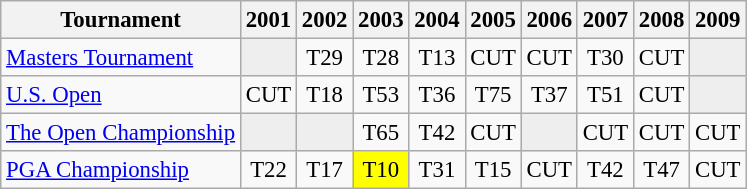<table class="wikitable" style="font-size:95%;text-align:center;">
<tr>
<th>Tournament</th>
<th>2001</th>
<th>2002</th>
<th>2003</th>
<th>2004</th>
<th>2005</th>
<th>2006</th>
<th>2007</th>
<th>2008</th>
<th>2009</th>
</tr>
<tr>
<td align=left><a href='#'>Masters Tournament</a></td>
<td style="background:#eeeeee;"></td>
<td>T29</td>
<td>T28</td>
<td>T13</td>
<td>CUT</td>
<td>CUT</td>
<td>T30</td>
<td>CUT</td>
<td style="background:#eeeeee;"></td>
</tr>
<tr>
<td align=left><a href='#'>U.S. Open</a></td>
<td>CUT</td>
<td>T18</td>
<td>T53</td>
<td>T36</td>
<td>T75</td>
<td>T37</td>
<td>T51</td>
<td>CUT</td>
<td style="background:#eeeeee;"></td>
</tr>
<tr>
<td align=left><a href='#'>The Open Championship</a></td>
<td style="background:#eeeeee;"></td>
<td style="background:#eeeeee;"></td>
<td>T65</td>
<td>T42</td>
<td>CUT</td>
<td style="background:#eeeeee;"></td>
<td>CUT</td>
<td>CUT</td>
<td>CUT</td>
</tr>
<tr>
<td align=left><a href='#'>PGA Championship</a></td>
<td>T22</td>
<td>T17</td>
<td style="background:yellow;">T10</td>
<td>T31</td>
<td>T15</td>
<td>CUT</td>
<td>T42</td>
<td>T47</td>
<td>CUT</td>
</tr>
</table>
